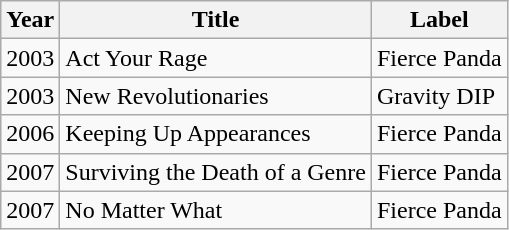<table class="wikitable">
<tr>
<th>Year</th>
<th>Title</th>
<th>Label</th>
</tr>
<tr>
<td>2003</td>
<td>Act Your Rage</td>
<td>Fierce Panda</td>
</tr>
<tr>
<td>2003</td>
<td>New Revolutionaries</td>
<td>Gravity DIP</td>
</tr>
<tr>
<td>2006</td>
<td>Keeping Up Appearances</td>
<td>Fierce Panda</td>
</tr>
<tr>
<td>2007</td>
<td>Surviving the Death of a Genre</td>
<td>Fierce Panda</td>
</tr>
<tr>
<td>2007</td>
<td>No Matter What</td>
<td>Fierce Panda</td>
</tr>
</table>
